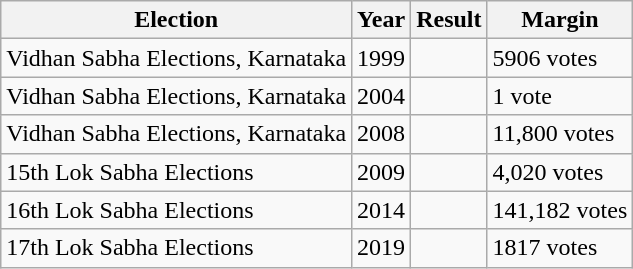<table class="wikitable sortable">
<tr>
<th><strong>Election</strong></th>
<th><strong>Year</strong></th>
<th><strong>Result</strong></th>
<th><strong>Margin</strong></th>
</tr>
<tr>
<td>Vidhan Sabha Elections, Karnataka</td>
<td>1999</td>
<td></td>
<td>5906 votes</td>
</tr>
<tr>
<td>Vidhan Sabha Elections, Karnataka</td>
<td>2004</td>
<td></td>
<td>1 vote</td>
</tr>
<tr>
<td>Vidhan Sabha Elections, Karnataka</td>
<td>2008</td>
<td></td>
<td>11,800 votes</td>
</tr>
<tr>
<td>15th Lok Sabha Elections</td>
<td>2009</td>
<td></td>
<td>4,020 votes</td>
</tr>
<tr>
<td>16th Lok Sabha Elections</td>
<td>2014</td>
<td></td>
<td>141,182 votes</td>
</tr>
<tr>
<td>17th Lok Sabha Elections</td>
<td>2019</td>
<td></td>
<td>1817 votes</td>
</tr>
</table>
